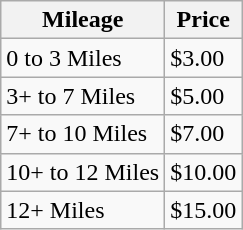<table class="wikitable">
<tr>
<th>Mileage</th>
<th>Price</th>
</tr>
<tr>
<td>0 to 3 Miles</td>
<td>$3.00</td>
</tr>
<tr>
<td>3+ to 7 Miles</td>
<td>$5.00</td>
</tr>
<tr>
<td>7+ to 10 Miles</td>
<td>$7.00</td>
</tr>
<tr>
<td>10+ to 12 Miles</td>
<td>$10.00</td>
</tr>
<tr>
<td>12+ Miles</td>
<td>$15.00</td>
</tr>
</table>
